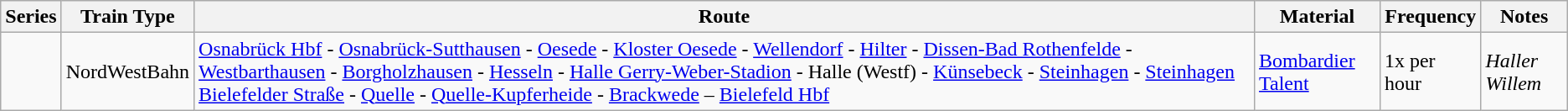<table class="wikitable vatop">
<tr>
<th>Series</th>
<th>Train Type</th>
<th>Route</th>
<th>Material</th>
<th>Frequency</th>
<th>Notes</th>
</tr>
<tr>
<td></td>
<td>NordWestBahn</td>
<td><a href='#'>Osnabrück Hbf</a> - <a href='#'>Osnabrück-Sutthausen</a> - <a href='#'>Oesede</a> - <a href='#'>Kloster Oesede</a> - <a href='#'>Wellendorf</a> - <a href='#'>Hilter</a> - <a href='#'>Dissen-Bad Rothenfelde</a> - <a href='#'>Westbarthausen</a> - <a href='#'>Borgholzhausen</a> - <a href='#'>Hesseln</a> - <a href='#'>Halle Gerry-Weber-Stadion</a> - Halle (Westf) - <a href='#'>Künsebeck</a> - <a href='#'>Steinhagen</a> - <a href='#'>Steinhagen Bielefelder Straße</a> - <a href='#'>Quelle</a> - <a href='#'>Quelle-Kupferheide</a> - <a href='#'>Brackwede</a> – <a href='#'>Bielefeld Hbf</a></td>
<td><a href='#'>Bombardier Talent</a></td>
<td>1x per hour</td>
<td><em>Haller Willem</em></td>
</tr>
</table>
